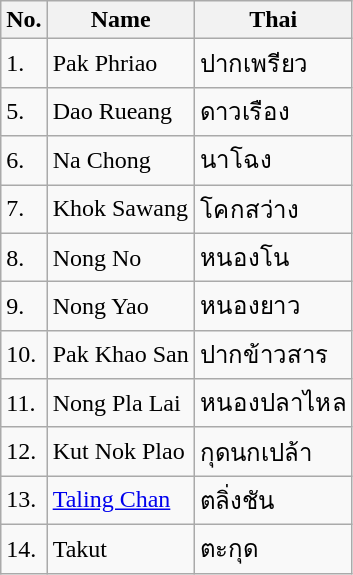<table class="wikitable sortable">
<tr>
<th>No.</th>
<th>Name</th>
<th>Thai</th>
</tr>
<tr>
<td>1.</td>
<td>Pak Phriao</td>
<td>ปากเพรียว</td>
</tr>
<tr>
<td>5.</td>
<td>Dao Rueang</td>
<td>ดาวเรือง</td>
</tr>
<tr>
<td>6.</td>
<td>Na Chong</td>
<td>นาโฉง</td>
</tr>
<tr>
<td>7.</td>
<td>Khok Sawang</td>
<td>โคกสว่าง</td>
</tr>
<tr>
<td>8.</td>
<td>Nong No</td>
<td>หนองโน</td>
</tr>
<tr>
<td>9.</td>
<td>Nong Yao</td>
<td>หนองยาว</td>
</tr>
<tr>
<td>10.</td>
<td>Pak Khao San</td>
<td>ปากข้าวสาร</td>
</tr>
<tr>
<td>11.</td>
<td>Nong Pla Lai</td>
<td>หนองปลาไหล</td>
</tr>
<tr>
<td>12.</td>
<td>Kut Nok Plao</td>
<td>กุดนกเปล้า</td>
</tr>
<tr>
<td>13.</td>
<td><a href='#'>Taling Chan</a></td>
<td>ตลิ่งชัน</td>
</tr>
<tr>
<td>14.</td>
<td>Takut</td>
<td>ตะกุด</td>
</tr>
</table>
